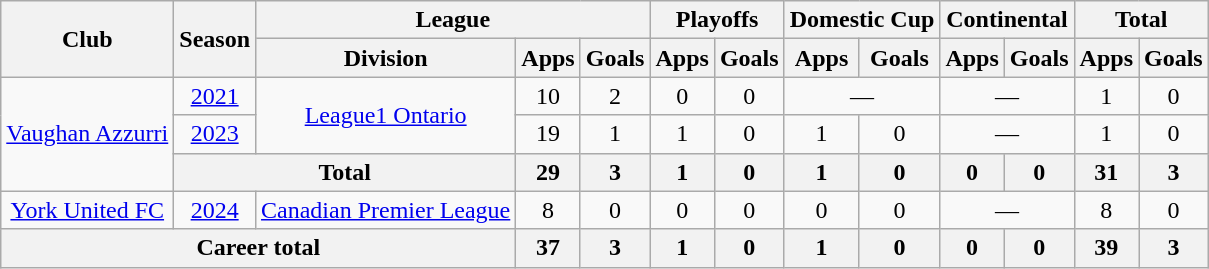<table class="wikitable" style="text-align: center">
<tr>
<th rowspan="2">Club</th>
<th rowspan="2">Season</th>
<th colspan="3">League</th>
<th colspan="2">Playoffs</th>
<th colspan="2">Domestic Cup</th>
<th colspan="2">Continental</th>
<th colspan="2">Total</th>
</tr>
<tr>
<th>Division</th>
<th>Apps</th>
<th>Goals</th>
<th>Apps</th>
<th>Goals</th>
<th>Apps</th>
<th>Goals</th>
<th>Apps</th>
<th>Goals</th>
<th>Apps</th>
<th>Goals</th>
</tr>
<tr>
<td rowspan=3><a href='#'>Vaughan Azzurri</a></td>
<td><a href='#'>2021</a></td>
<td rowspan=2><a href='#'>League1 Ontario</a></td>
<td>10</td>
<td>2</td>
<td>0</td>
<td>0</td>
<td colspan="2">—</td>
<td colspan="2">—</td>
<td>1</td>
<td>0</td>
</tr>
<tr>
<td><a href='#'>2023</a></td>
<td>19</td>
<td>1</td>
<td>1</td>
<td>0</td>
<td>1</td>
<td>0</td>
<td colspan="2">—</td>
<td>1</td>
<td>0</td>
</tr>
<tr>
<th colspan="2"><strong>Total</strong></th>
<th>29</th>
<th>3</th>
<th>1</th>
<th>0</th>
<th>1</th>
<th>0</th>
<th>0</th>
<th>0</th>
<th>31</th>
<th>3</th>
</tr>
<tr>
<td><a href='#'>York United FC</a></td>
<td><a href='#'>2024</a></td>
<td><a href='#'>Canadian Premier League</a></td>
<td>8</td>
<td>0</td>
<td>0</td>
<td>0</td>
<td>0</td>
<td>0</td>
<td colspan="2">—</td>
<td>8</td>
<td>0</td>
</tr>
<tr>
<th colspan="3"><strong>Career total</strong></th>
<th>37</th>
<th>3</th>
<th>1</th>
<th>0</th>
<th>1</th>
<th>0</th>
<th>0</th>
<th>0</th>
<th>39</th>
<th>3</th>
</tr>
</table>
